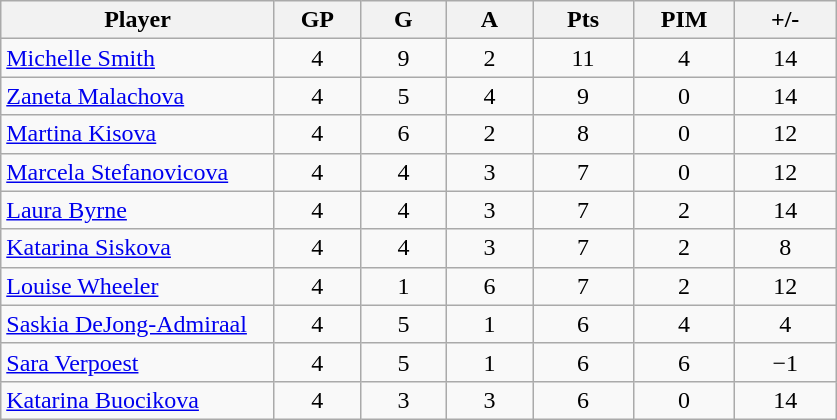<table class="wikitable sortable" style="text-align:center;">
<tr>
<th width="175px">Player</th>
<th width="50px">GP</th>
<th width="50px">G</th>
<th width="50px">A</th>
<th width="60px">Pts</th>
<th width="60px">PIM</th>
<th width="60px">+/-</th>
</tr>
<tr align=center>
<td align=left> <a href='#'>Michelle Smith</a></td>
<td>4</td>
<td>9</td>
<td>2</td>
<td>11</td>
<td>4</td>
<td>14</td>
</tr>
<tr align=center>
<td align=left> <a href='#'>Zaneta Malachova</a></td>
<td>4</td>
<td>5</td>
<td>4</td>
<td>9</td>
<td>0</td>
<td>14</td>
</tr>
<tr align=center>
<td align=left> <a href='#'>Martina Kisova</a></td>
<td>4</td>
<td>6</td>
<td>2</td>
<td>8</td>
<td>0</td>
<td>12</td>
</tr>
<tr align=center>
<td align=left> <a href='#'>Marcela Stefanovicova</a></td>
<td>4</td>
<td>4</td>
<td>3</td>
<td>7</td>
<td>0</td>
<td>12</td>
</tr>
<tr align=center>
<td align=left> <a href='#'>Laura Byrne</a></td>
<td>4</td>
<td>4</td>
<td>3</td>
<td>7</td>
<td>2</td>
<td>14</td>
</tr>
<tr align=center>
<td align=left> <a href='#'>Katarina Siskova</a></td>
<td>4</td>
<td>4</td>
<td>3</td>
<td>7</td>
<td>2</td>
<td>8</td>
</tr>
<tr align=center>
<td align=left> <a href='#'>Louise Wheeler</a></td>
<td>4</td>
<td>1</td>
<td>6</td>
<td>7</td>
<td>2</td>
<td>12</td>
</tr>
<tr align=center>
<td align=left> <a href='#'>Saskia DeJong-Admiraal</a></td>
<td>4</td>
<td>5</td>
<td>1</td>
<td>6</td>
<td>4</td>
<td>4</td>
</tr>
<tr align=center>
<td align=left> <a href='#'>Sara Verpoest</a></td>
<td>4</td>
<td>5</td>
<td>1</td>
<td>6</td>
<td>6</td>
<td>−1</td>
</tr>
<tr align=center>
<td align=left> <a href='#'>Katarina Buocikova</a></td>
<td>4</td>
<td>3</td>
<td>3</td>
<td>6</td>
<td>0</td>
<td>14</td>
</tr>
</table>
